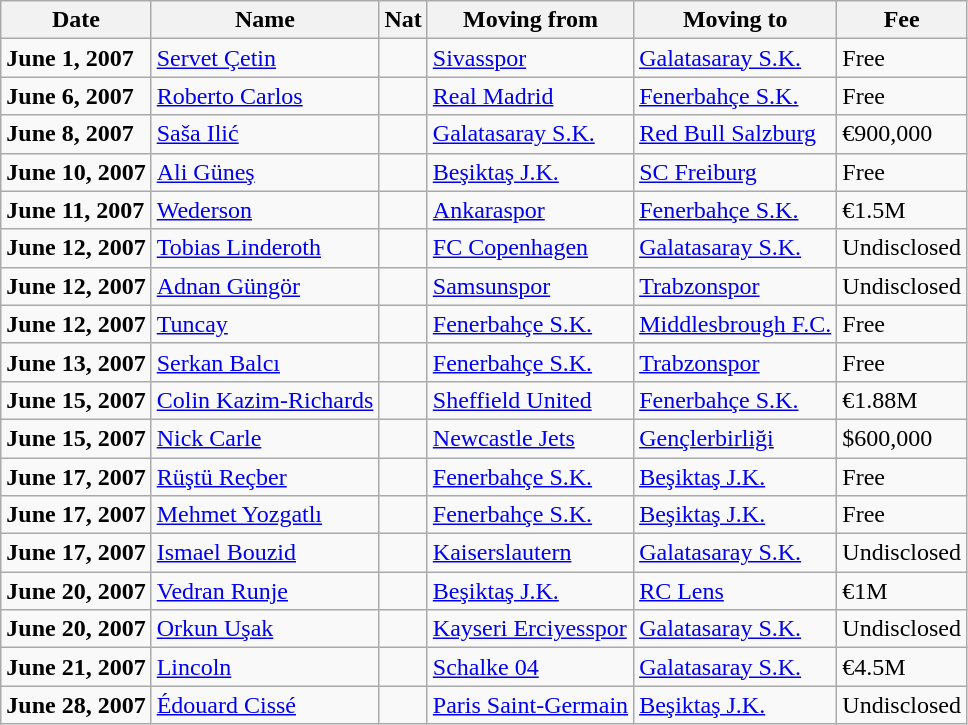<table class="wikitable">
<tr>
<th>Date</th>
<th>Name</th>
<th>Nat</th>
<th>Moving from</th>
<th>Moving to</th>
<th>Fee</th>
</tr>
<tr>
<td><strong>June 1, 2007</strong></td>
<td><a href='#'>Servet Çetin</a></td>
<td></td>
<td><a href='#'>Sivasspor</a></td>
<td><a href='#'>Galatasaray S.K.</a></td>
<td>Free</td>
</tr>
<tr>
<td><strong>June 6, 2007</strong></td>
<td><a href='#'>Roberto Carlos</a></td>
<td></td>
<td><a href='#'>Real Madrid</a></td>
<td><a href='#'>Fenerbahçe S.K.</a></td>
<td>Free</td>
</tr>
<tr>
<td><strong>June 8, 2007</strong></td>
<td><a href='#'>Saša Ilić</a></td>
<td></td>
<td><a href='#'>Galatasaray S.K.</a></td>
<td><a href='#'>Red Bull Salzburg</a></td>
<td>€900,000</td>
</tr>
<tr>
<td><strong>June 10, 2007</strong></td>
<td><a href='#'>Ali Güneş</a></td>
<td></td>
<td><a href='#'>Beşiktaş J.K.</a></td>
<td><a href='#'>SC Freiburg</a></td>
<td>Free</td>
</tr>
<tr>
<td><strong>June 11, 2007</strong></td>
<td><a href='#'>Wederson</a></td>
<td></td>
<td><a href='#'>Ankaraspor</a></td>
<td><a href='#'>Fenerbahçe S.K.</a></td>
<td>€1.5M</td>
</tr>
<tr>
<td><strong>June 12, 2007</strong></td>
<td><a href='#'>Tobias Linderoth</a></td>
<td></td>
<td><a href='#'>FC Copenhagen</a></td>
<td><a href='#'>Galatasaray S.K.</a></td>
<td>Undisclosed</td>
</tr>
<tr>
<td><strong>June 12, 2007</strong></td>
<td><a href='#'>Adnan Güngör</a></td>
<td></td>
<td><a href='#'>Samsunspor</a></td>
<td><a href='#'>Trabzonspor</a></td>
<td>Undisclosed</td>
</tr>
<tr>
<td><strong>June 12, 2007</strong></td>
<td><a href='#'>Tuncay</a></td>
<td></td>
<td><a href='#'>Fenerbahçe S.K.</a></td>
<td><a href='#'>Middlesbrough F.C.</a></td>
<td>Free</td>
</tr>
<tr>
<td><strong>June 13, 2007</strong></td>
<td><a href='#'>Serkan Balcı</a></td>
<td></td>
<td><a href='#'>Fenerbahçe S.K.</a></td>
<td><a href='#'>Trabzonspor</a></td>
<td>Free</td>
</tr>
<tr>
<td><strong>June 15, 2007</strong></td>
<td><a href='#'>Colin Kazim-Richards</a></td>
<td></td>
<td><a href='#'>Sheffield United</a></td>
<td><a href='#'>Fenerbahçe S.K.</a></td>
<td>€1.88M</td>
</tr>
<tr>
<td><strong>June 15, 2007</strong></td>
<td><a href='#'>Nick Carle</a></td>
<td></td>
<td><a href='#'>Newcastle Jets</a></td>
<td><a href='#'>Gençlerbirliği</a></td>
<td>$600,000</td>
</tr>
<tr>
<td><strong>June 17, 2007</strong></td>
<td><a href='#'>Rüştü Reçber</a></td>
<td></td>
<td><a href='#'>Fenerbahçe S.K.</a></td>
<td><a href='#'>Beşiktaş J.K.</a></td>
<td>Free</td>
</tr>
<tr>
<td><strong>June 17, 2007</strong></td>
<td><a href='#'>Mehmet Yozgatlı</a></td>
<td></td>
<td><a href='#'>Fenerbahçe S.K.</a></td>
<td><a href='#'>Beşiktaş J.K.</a></td>
<td>Free</td>
</tr>
<tr>
<td><strong>June 17, 2007</strong></td>
<td><a href='#'>Ismael Bouzid</a></td>
<td></td>
<td><a href='#'>Kaiserslautern</a></td>
<td><a href='#'>Galatasaray S.K.</a></td>
<td>Undisclosed</td>
</tr>
<tr>
<td><strong>June 20, 2007</strong></td>
<td><a href='#'>Vedran Runje</a></td>
<td></td>
<td><a href='#'>Beşiktaş J.K.</a></td>
<td><a href='#'>RC Lens</a></td>
<td>€1M</td>
</tr>
<tr>
<td><strong>June 20, 2007</strong></td>
<td><a href='#'>Orkun Uşak</a></td>
<td></td>
<td><a href='#'>Kayseri Erciyesspor</a></td>
<td><a href='#'>Galatasaray S.K.</a></td>
<td>Undisclosed</td>
</tr>
<tr>
<td><strong>June 21, 2007</strong></td>
<td><a href='#'>Lincoln</a></td>
<td></td>
<td><a href='#'>Schalke 04</a></td>
<td><a href='#'>Galatasaray S.K.</a></td>
<td>€4.5M</td>
</tr>
<tr>
<td><strong>June 28, 2007</strong></td>
<td><a href='#'>Édouard Cissé</a></td>
<td></td>
<td><a href='#'>Paris Saint-Germain</a></td>
<td><a href='#'>Beşiktaş J.K.</a></td>
<td>Undisclosed</td>
</tr>
</table>
